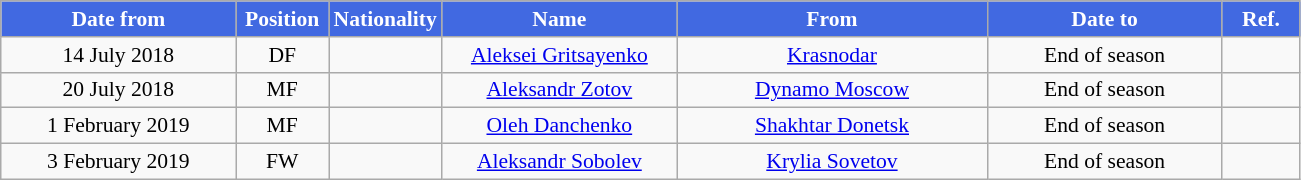<table class="wikitable" style="text-align:center; font-size:90%; ">
<tr>
<th style="background:#4169E1; color:white; width:150px;">Date from</th>
<th style="background:#4169E1; color:white; width:55px;">Position</th>
<th style="background:#4169E1; color:white; width:55px;">Nationality</th>
<th style="background:#4169E1; color:white; width:150px;">Name</th>
<th style="background:#4169E1; color:white; width:200px;">From</th>
<th style="background:#4169E1; color:white; width:150px;">Date to</th>
<th style="background:#4169E1; color:white; width:45px;">Ref.</th>
</tr>
<tr>
<td>14 July 2018</td>
<td>DF</td>
<td></td>
<td><a href='#'>Aleksei Gritsayenko</a></td>
<td><a href='#'>Krasnodar</a></td>
<td>End of season</td>
<td></td>
</tr>
<tr>
<td>20 July 2018</td>
<td>MF</td>
<td></td>
<td><a href='#'>Aleksandr Zotov</a></td>
<td><a href='#'>Dynamo Moscow</a></td>
<td>End of season</td>
<td></td>
</tr>
<tr>
<td>1 February 2019</td>
<td>MF</td>
<td></td>
<td><a href='#'>Oleh Danchenko</a></td>
<td><a href='#'>Shakhtar Donetsk</a></td>
<td>End of season</td>
<td></td>
</tr>
<tr>
<td>3 February 2019</td>
<td>FW</td>
<td></td>
<td><a href='#'>Aleksandr Sobolev</a></td>
<td><a href='#'>Krylia Sovetov</a></td>
<td>End of season</td>
<td></td>
</tr>
</table>
